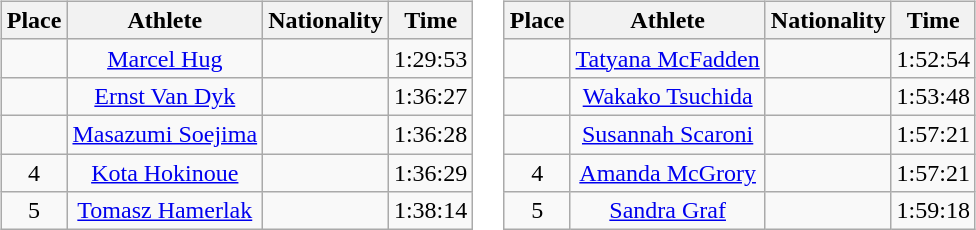<table>
<tr valign=top>
<td><br><table class="wikitable sortable">
<tr>
<th>Place</th>
<th>Athlete</th>
<th>Nationality</th>
<th>Time</th>
</tr>
<tr align=center>
<td></td>
<td><a href='#'>Marcel Hug</a></td>
<td align=left></td>
<td>1:29:53</td>
</tr>
<tr align=center>
<td></td>
<td><a href='#'>Ernst Van Dyk</a></td>
<td align=left></td>
<td>1:36:27</td>
</tr>
<tr align=center>
<td></td>
<td><a href='#'>Masazumi Soejima</a></td>
<td align=left></td>
<td>1:36:28</td>
</tr>
<tr align=center>
<td>4</td>
<td><a href='#'>Kota Hokinoue</a></td>
<td align=left></td>
<td>1:36:29</td>
</tr>
<tr align=center>
<td>5</td>
<td><a href='#'>Tomasz Hamerlak</a></td>
<td align=left></td>
<td>1:38:14</td>
</tr>
</table>
</td>
<td><br><table class="wikitable sortable">
<tr>
<th>Place</th>
<th>Athlete</th>
<th>Nationality</th>
<th>Time</th>
</tr>
<tr align=center>
<td></td>
<td><a href='#'>Tatyana McFadden</a></td>
<td align=left></td>
<td>1:52:54</td>
</tr>
<tr align=center>
<td></td>
<td><a href='#'>Wakako Tsuchida</a></td>
<td align=left></td>
<td>1:53:48</td>
</tr>
<tr align=center>
<td></td>
<td><a href='#'>Susannah Scaroni</a></td>
<td align=left></td>
<td>1:57:21</td>
</tr>
<tr align=center>
<td>4</td>
<td><a href='#'>Amanda McGrory</a></td>
<td align=left></td>
<td>1:57:21</td>
</tr>
<tr align=center>
<td>5</td>
<td><a href='#'>Sandra Graf</a></td>
<td align=left></td>
<td>1:59:18</td>
</tr>
</table>
</td>
</tr>
</table>
